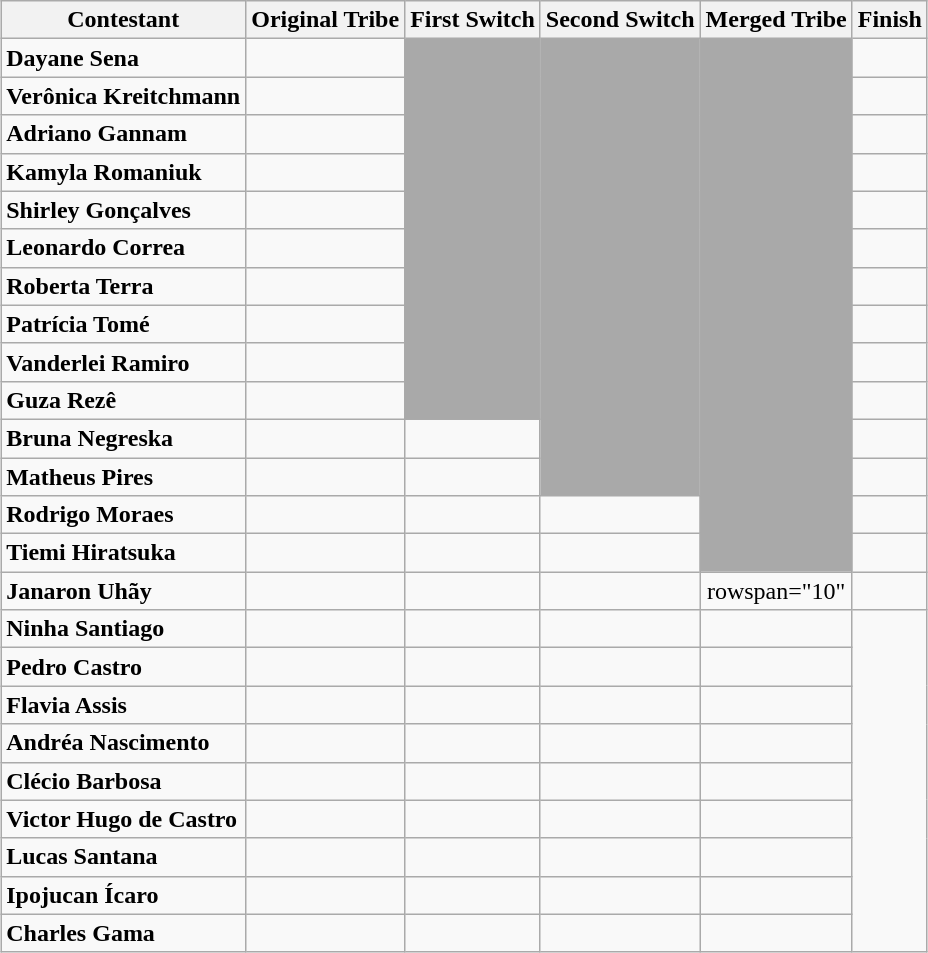<table class="wikitable sortable" style="margin:auto; text-align:center">
<tr>
<th>Contestant</th>
<th>Original Tribe</th>
<th>First Switch</th>
<th>Second Switch</th>
<th>Merged Tribe</th>
<th>Finish</th>
</tr>
<tr>
<td align="left"><strong>Dayane Sena</strong><br></td>
<td></td>
<td style="background:darkgrey;" rowspan="10"></td>
<td style="background:darkgrey;" rowspan="12"></td>
<td style="background:darkgrey;" rowspan="14"></td>
<td></td>
</tr>
<tr>
<td align="left"><strong>Verônica Kreitchmann</strong><br></td>
<td></td>
<td></td>
</tr>
<tr>
<td align="left"><strong>Adriano Gannam</strong><br></td>
<td></td>
<td></td>
</tr>
<tr>
<td align="left"><strong>Kamyla Romaniuk</strong><br></td>
<td></td>
<td></td>
</tr>
<tr>
<td align="left"><strong>Shirley Gonçalves</strong><br></td>
<td></td>
<td></td>
</tr>
<tr>
<td align="left"><strong>Leonardo Correa</strong><br></td>
<td></td>
<td></td>
</tr>
<tr>
<td align="left"><strong>Roberta Terra</strong><br></td>
<td></td>
<td></td>
</tr>
<tr>
<td align="left"><strong>Patrícia Tomé</strong><br></td>
<td></td>
<td></td>
</tr>
<tr>
<td align="left"><strong>Vanderlei Ramiro</strong><br></td>
<td></td>
<td></td>
</tr>
<tr>
<td align="left"><strong>Guza Rezê</strong><br></td>
<td></td>
<td></td>
</tr>
<tr>
<td align="left"><strong>Bruna Negreska</strong><br></td>
<td></td>
<td></td>
<td></td>
</tr>
<tr>
<td align="left"><strong>Matheus Pires</strong><br></td>
<td></td>
<td></td>
<td></td>
</tr>
<tr>
<td align="left"><strong>Rodrigo Moraes</strong><br></td>
<td></td>
<td></td>
<td></td>
<td></td>
</tr>
<tr>
<td align="left"><strong>Tiemi Hiratsuka</strong><br></td>
<td></td>
<td></td>
<td></td>
<td></td>
</tr>
<tr>
<td align="left"><strong>Janaron Uhãy</strong><br></td>
<td></td>
<td></td>
<td></td>
<td>rowspan="10" </td>
<td></td>
</tr>
<tr>
<td align="left"><strong>Ninha Santiago</strong><br></td>
<td></td>
<td></td>
<td></td>
<td></td>
</tr>
<tr>
<td align="left"><strong>Pedro Castro</strong><br></td>
<td></td>
<td></td>
<td></td>
<td></td>
</tr>
<tr>
<td align="left"><strong>Flavia Assis</strong><br></td>
<td></td>
<td></td>
<td></td>
<td></td>
</tr>
<tr>
<td align="left"><strong>Andréa Nascimento</strong><br></td>
<td></td>
<td></td>
<td></td>
<td></td>
</tr>
<tr>
<td align="left"><strong>Clécio Barbosa</strong><br></td>
<td></td>
<td></td>
<td></td>
<td></td>
</tr>
<tr>
<td align="left"><strong>Victor Hugo de Castro</strong><br></td>
<td></td>
<td></td>
<td></td>
<td></td>
</tr>
<tr>
<td align="left"><strong>Lucas Santana</strong><br></td>
<td></td>
<td></td>
<td></td>
<td></td>
</tr>
<tr>
<td align="left"><strong>Ipojucan Ícaro</strong><br></td>
<td></td>
<td></td>
<td></td>
<td></td>
</tr>
<tr>
<td align="left"><strong>Charles Gama</strong><br></td>
<td></td>
<td></td>
<td></td>
<td></td>
</tr>
</table>
